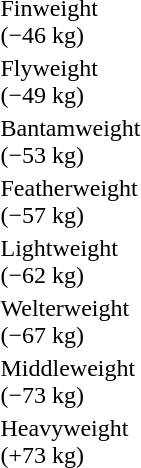<table>
<tr>
<td rowspan=2>Finweight <br>(−46 kg) </td>
<td rowspan=2></td>
<td rowspan=2></td>
<td></td>
</tr>
<tr>
<td></td>
</tr>
<tr>
<td rowspan=2>Flyweight<br>(−49 kg) </td>
<td rowspan=2></td>
<td rowspan=2></td>
<td></td>
</tr>
<tr>
<td></td>
</tr>
<tr>
<td rowspan=2>Bantamweight<br>(−53 kg) </td>
<td rowspan=2></td>
<td rowspan=2></td>
<td></td>
</tr>
<tr>
<td></td>
</tr>
<tr>
<td rowspan=2>Featherweight<br>(−57 kg) </td>
<td rowspan=2></td>
<td rowspan=2></td>
<td></td>
</tr>
<tr>
<td></td>
</tr>
<tr>
<td rowspan=2>Lightweight<br>(−62 kg) </td>
<td rowspan=2></td>
<td rowspan=2></td>
<td></td>
</tr>
<tr>
<td></td>
</tr>
<tr>
<td rowspan=2>Welterweight<br>(−67 kg) </td>
<td rowspan=2></td>
<td rowspan=2></td>
<td></td>
</tr>
<tr>
<td></td>
</tr>
<tr>
<td rowspan=2>Middleweight<br>(−73 kg) </td>
<td rowspan=2></td>
<td rowspan=2></td>
<td></td>
</tr>
<tr>
<td></td>
</tr>
<tr>
<td rowspan=2>Heavyweight<br>(+73 kg) </td>
<td rowspan=2></td>
<td rowspan=2></td>
<td></td>
</tr>
<tr>
<td></td>
</tr>
</table>
